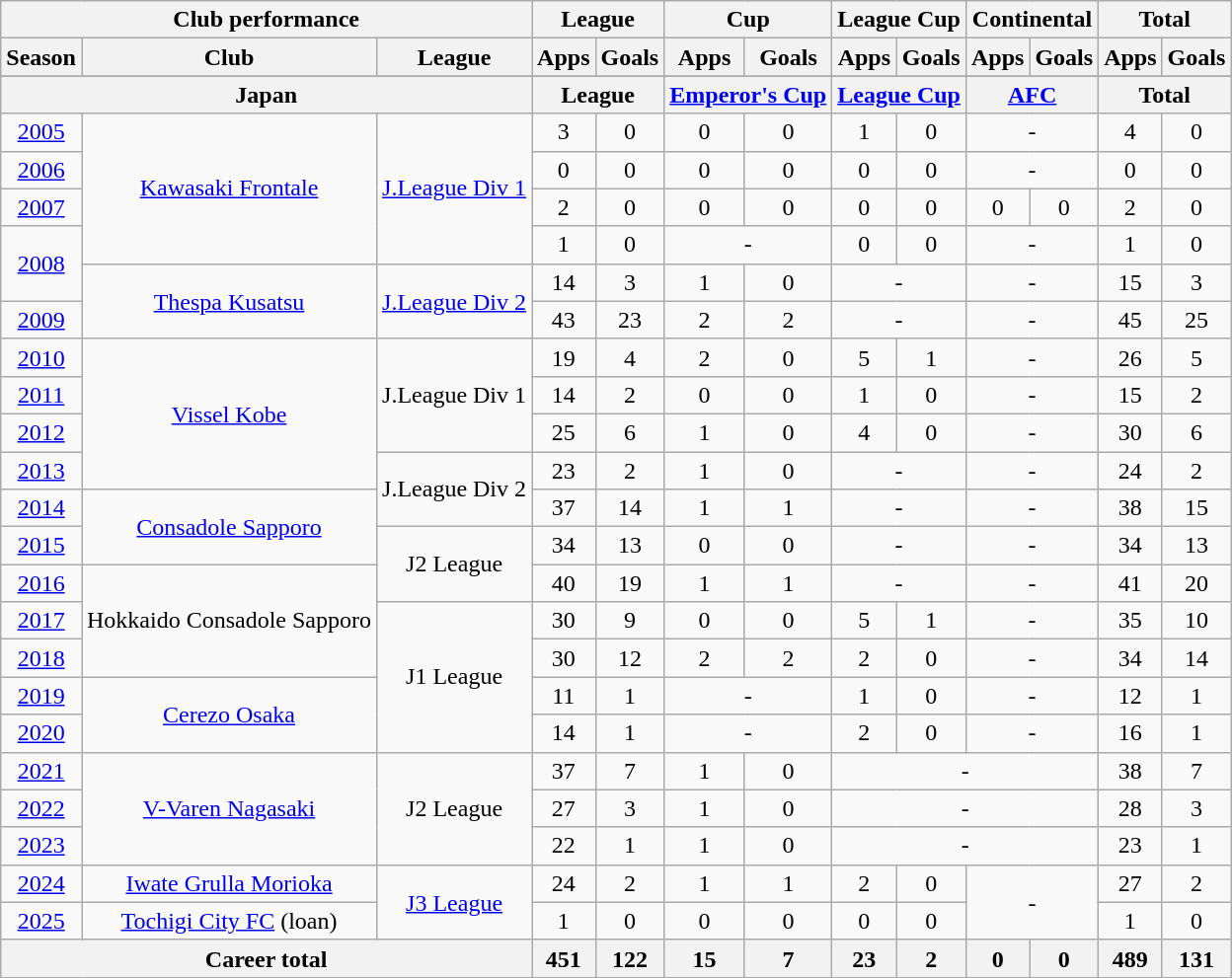<table class="wikitable" style="text-align:center">
<tr>
<th colspan=3>Club performance</th>
<th colspan=2>League</th>
<th colspan=2>Cup</th>
<th colspan=2>League Cup</th>
<th colspan=2>Continental</th>
<th colspan=2>Total</th>
</tr>
<tr>
<th>Season</th>
<th>Club</th>
<th>League</th>
<th>Apps</th>
<th>Goals</th>
<th>Apps</th>
<th>Goals</th>
<th>Apps</th>
<th>Goals</th>
<th>Apps</th>
<th>Goals</th>
<th>Apps</th>
<th>Goals</th>
</tr>
<tr>
</tr>
<tr>
<th colspan=3>Japan</th>
<th colspan=2>League</th>
<th colspan=2><a href='#'>Emperor's Cup</a></th>
<th colspan=2><a href='#'>League Cup</a></th>
<th colspan=2><a href='#'>AFC</a></th>
<th colspan=2>Total</th>
</tr>
<tr>
<td><a href='#'>2005</a></td>
<td rowspan="4"><a href='#'>Kawasaki Frontale</a></td>
<td rowspan="4"><a href='#'>J.League Div 1</a></td>
<td>3</td>
<td>0</td>
<td>0</td>
<td>0</td>
<td>1</td>
<td>0</td>
<td colspan="2">-</td>
<td>4</td>
<td>0</td>
</tr>
<tr>
<td><a href='#'>2006</a></td>
<td>0</td>
<td>0</td>
<td>0</td>
<td>0</td>
<td>0</td>
<td>0</td>
<td colspan="2">-</td>
<td>0</td>
<td>0</td>
</tr>
<tr>
<td><a href='#'>2007</a></td>
<td>2</td>
<td>0</td>
<td>0</td>
<td>0</td>
<td>0</td>
<td>0</td>
<td>0</td>
<td>0</td>
<td>2</td>
<td>0</td>
</tr>
<tr>
<td rowspan="2"><a href='#'>2008</a></td>
<td>1</td>
<td>0</td>
<td colspan="2">-</td>
<td>0</td>
<td>0</td>
<td colspan="2">-</td>
<td>1</td>
<td>0</td>
</tr>
<tr>
<td rowspan="2"><a href='#'>Thespa Kusatsu</a></td>
<td rowspan="2"><a href='#'>J.League Div 2</a></td>
<td>14</td>
<td>3</td>
<td>1</td>
<td>0</td>
<td colspan="2">-</td>
<td colspan="2">-</td>
<td>15</td>
<td>3</td>
</tr>
<tr>
<td><a href='#'>2009</a></td>
<td>43</td>
<td>23</td>
<td>2</td>
<td>2</td>
<td colspan="2">-</td>
<td colspan="2">-</td>
<td>45</td>
<td>25</td>
</tr>
<tr>
<td><a href='#'>2010</a></td>
<td rowspan="4"><a href='#'>Vissel Kobe</a></td>
<td rowspan="3">J.League Div 1</td>
<td>19</td>
<td>4</td>
<td>2</td>
<td>0</td>
<td>5</td>
<td>1</td>
<td colspan="2">-</td>
<td>26</td>
<td>5</td>
</tr>
<tr>
<td><a href='#'>2011</a></td>
<td>14</td>
<td>2</td>
<td>0</td>
<td>0</td>
<td>1</td>
<td>0</td>
<td colspan="2">-</td>
<td>15</td>
<td>2</td>
</tr>
<tr>
<td><a href='#'>2012</a></td>
<td>25</td>
<td>6</td>
<td>1</td>
<td>0</td>
<td>4</td>
<td>0</td>
<td colspan="2">-</td>
<td>30</td>
<td>6</td>
</tr>
<tr>
<td><a href='#'>2013</a></td>
<td rowspan="2">J.League Div 2</td>
<td>23</td>
<td>2</td>
<td>1</td>
<td>0</td>
<td colspan="2">-</td>
<td colspan="2">-</td>
<td>24</td>
<td>2</td>
</tr>
<tr>
<td><a href='#'>2014</a></td>
<td rowspan="2"><a href='#'>Consadole Sapporo</a></td>
<td>37</td>
<td>14</td>
<td>1</td>
<td>1</td>
<td colspan="2">-</td>
<td colspan="2">-</td>
<td>38</td>
<td>15</td>
</tr>
<tr>
<td><a href='#'>2015</a></td>
<td rowspan="2">J2 League</td>
<td>34</td>
<td>13</td>
<td>0</td>
<td>0</td>
<td colspan="2">-</td>
<td colspan="2">-</td>
<td>34</td>
<td>13</td>
</tr>
<tr>
<td><a href='#'>2016</a></td>
<td rowspan="3">Hokkaido Consadole Sapporo</td>
<td>40</td>
<td>19</td>
<td>1</td>
<td>1</td>
<td colspan="2">-</td>
<td colspan="2">-</td>
<td>41</td>
<td>20</td>
</tr>
<tr>
<td><a href='#'>2017</a></td>
<td rowspan="4">J1 League</td>
<td>30</td>
<td>9</td>
<td>0</td>
<td>0</td>
<td>5</td>
<td>1</td>
<td colspan="2">-</td>
<td>35</td>
<td>10</td>
</tr>
<tr>
<td><a href='#'>2018</a></td>
<td>30</td>
<td>12</td>
<td>2</td>
<td>2</td>
<td>2</td>
<td>0</td>
<td colspan="2">-</td>
<td>34</td>
<td>14</td>
</tr>
<tr>
<td><a href='#'>2019</a></td>
<td rowspan="2"><a href='#'>Cerezo Osaka</a></td>
<td>11</td>
<td>1</td>
<td colspan="2">-</td>
<td>1</td>
<td>0</td>
<td colspan="2">-</td>
<td>12</td>
<td>1</td>
</tr>
<tr>
<td><a href='#'>2020</a></td>
<td>14</td>
<td>1</td>
<td colspan="2">-</td>
<td>2</td>
<td>0</td>
<td colspan="2">-</td>
<td>16</td>
<td>1</td>
</tr>
<tr>
<td><a href='#'>2021</a></td>
<td rowspan="3"><a href='#'>V-Varen Nagasaki</a></td>
<td rowspan="3">J2 League</td>
<td>37</td>
<td>7</td>
<td>1</td>
<td>0</td>
<td colspan="4">-</td>
<td>38</td>
<td>7</td>
</tr>
<tr>
<td><a href='#'>2022</a></td>
<td>27</td>
<td>3</td>
<td>1</td>
<td>0</td>
<td colspan="4">-</td>
<td>28</td>
<td>3</td>
</tr>
<tr>
<td><a href='#'>2023</a></td>
<td>22</td>
<td>1</td>
<td>1</td>
<td>0</td>
<td colspan="4">-</td>
<td>23</td>
<td>1</td>
</tr>
<tr>
<td><a href='#'>2024</a></td>
<td><a href='#'>Iwate Grulla Morioka</a></td>
<td rowspan="2"><a href='#'>J3 League</a></td>
<td>24</td>
<td>2</td>
<td>1</td>
<td>1</td>
<td>2</td>
<td>0</td>
<td rowspan="2" colspan="2">-</td>
<td>27</td>
<td>2</td>
</tr>
<tr>
<td><a href='#'>2025</a></td>
<td><a href='#'>Tochigi City FC</a> (loan)</td>
<td>1</td>
<td>0</td>
<td>0</td>
<td>0</td>
<td>0</td>
<td>0</td>
<td>1</td>
<td>0</td>
</tr>
<tr>
<th colspan=3>Career total</th>
<th>451</th>
<th>122</th>
<th>15</th>
<th>7</th>
<th>23</th>
<th>2</th>
<th>0</th>
<th>0</th>
<th>489</th>
<th>131</th>
</tr>
</table>
